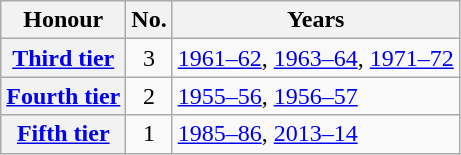<table class="wikitable plainrowheaders">
<tr>
<th scope=col>Honour</th>
<th scope=col>No.</th>
<th scope=col>Years</th>
</tr>
<tr>
<th scope=row><a href='#'>Third tier</a></th>
<td align=center>3</td>
<td><a href='#'>1961–62</a>, <a href='#'>1963–64</a>, <a href='#'>1971–72</a></td>
</tr>
<tr>
<th scope=row><a href='#'>Fourth tier</a></th>
<td align=center>2</td>
<td><a href='#'>1955–56</a>, <a href='#'>1956–57</a></td>
</tr>
<tr>
<th scope=row><a href='#'>Fifth tier</a></th>
<td align=center>1</td>
<td><a href='#'>1985–86</a>, <a href='#'>2013–14</a></td>
</tr>
</table>
